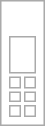<table class="wikitable floatright" style="background: none";>
<tr>
<td><br><table class="floatright" style="font-size: 90%";>
<tr>
<td colspan=2><br>


</td>
</tr>
<tr>
<td></td>
<td></td>
</tr>
<tr>
<td></td>
<td></td>
</tr>
<tr>
<td></td>
<td></td>
</tr>
</table>
</td>
</tr>
</table>
